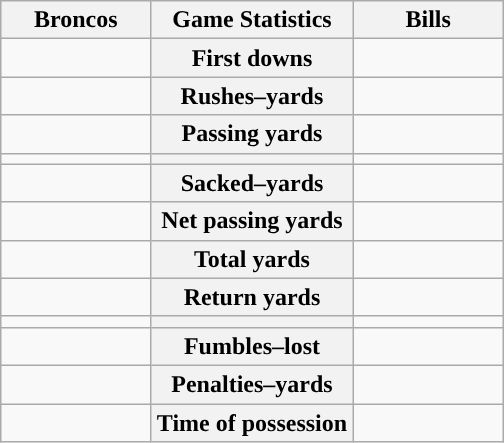<table class="wikitable" style="margin: 1em auto 1em auto">
<tr>
<th style="width:30%;">Broncos</th>
<th style="width:40%;">Game Statistics</th>
<th style="width:30%;">Bills</th>
</tr>
<tr>
<td style="text-align:right;"></td>
<th>First downs</th>
<td></td>
</tr>
<tr>
<td style="text-align:right;"></td>
<th>Rushes–yards</th>
<td></td>
</tr>
<tr>
<td style="text-align:right;"></td>
<th>Passing yards</th>
<td></td>
</tr>
<tr>
<td style="text-align:right;"></td>
<th></th>
<td></td>
</tr>
<tr>
<td style="text-align:right;"></td>
<th>Sacked–yards</th>
<td></td>
</tr>
<tr>
<td style="text-align:right;"></td>
<th>Net passing yards</th>
<td></td>
</tr>
<tr>
<td style="text-align:right;"></td>
<th>Total yards</th>
<td></td>
</tr>
<tr>
<td style="text-align:right;"></td>
<th>Return yards</th>
<td></td>
</tr>
<tr>
<td style="text-align:right;"></td>
<th></th>
<td></td>
</tr>
<tr>
<td style="text-align:right;"></td>
<th>Fumbles–lost</th>
<td></td>
</tr>
<tr>
<td style="text-align:right;"></td>
<th>Penalties–yards</th>
<td></td>
</tr>
<tr>
<td style="text-align:right;"></td>
<th>Time of possession</th>
<td></td>
</tr>
</table>
